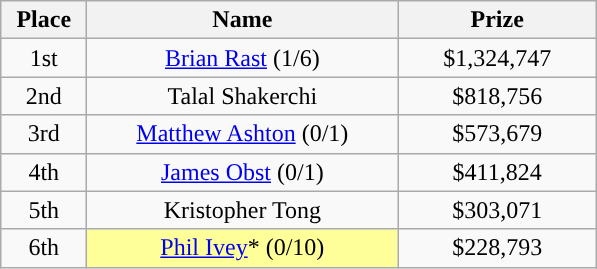<table class="wikitable">
<tr>
<th width="50">Place</th>
<th width="200">Name</th>
<th width="125">Prize</th>
</tr>
<tr>
<td align = "center">1st</td>
<td align = "center"> <a href='#'>Brian Rast</a> (1/6)</td>
<td align = "center">$1,324,747</td>
</tr>
<tr>
<td align = "center">2nd</td>
<td align = "center"> Talal Shakerchi</td>
<td align = "center">$818,756</td>
</tr>
<tr>
<td align = "center">3rd</td>
<td align = "center"> <a href='#'>Matthew Ashton</a> (0/1)</td>
<td align = "center">$573,679</td>
</tr>
<tr>
<td align = "center">4th</td>
<td align = "center"> <a href='#'>James Obst</a> (0/1)</td>
<td align = "center">$411,824</td>
</tr>
<tr>
<td align = "center">5th</td>
<td align = "center"> Kristopher Tong</td>
<td align = "center">$303,071</td>
</tr>
<tr>
<td align = "center">6th</td>
<td align="center" style="background-color:#FFFF99;"> <a href='#'>Phil Ivey</a>* (0/10)</td>
<td align = "center">$228,793</td>
</tr>
</table>
